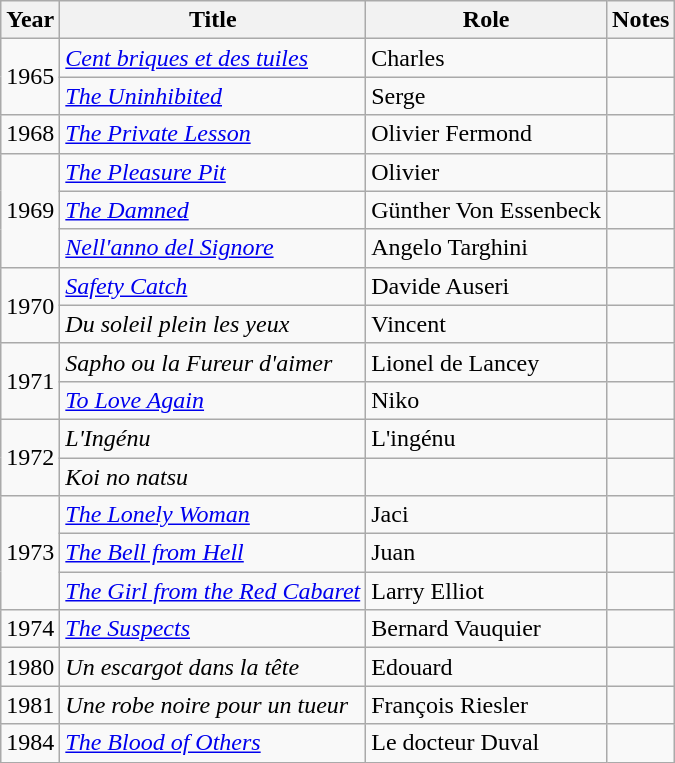<table class="wikitable sortable">
<tr>
<th>Year</th>
<th>Title</th>
<th>Role</th>
<th class="unsortable">Notes</th>
</tr>
<tr>
<td rowspan=2>1965</td>
<td><em><a href='#'>Cent briques et des tuiles</a></em></td>
<td>Charles</td>
<td></td>
</tr>
<tr>
<td><em><a href='#'>The Uninhibited</a></em></td>
<td>Serge</td>
<td></td>
</tr>
<tr>
<td>1968</td>
<td><em><a href='#'>The Private Lesson</a></em></td>
<td>Olivier Fermond</td>
<td></td>
</tr>
<tr>
<td rowspan=3>1969</td>
<td><em><a href='#'>The Pleasure Pit</a></em></td>
<td>Olivier</td>
<td></td>
</tr>
<tr>
<td><em><a href='#'>The Damned</a></em></td>
<td>Günther Von Essenbeck</td>
<td></td>
</tr>
<tr>
<td><em><a href='#'>Nell'anno del Signore</a></em></td>
<td>Angelo Targhini</td>
<td></td>
</tr>
<tr>
<td rowspan=2>1970</td>
<td><em><a href='#'>Safety Catch</a></em></td>
<td>Davide Auseri</td>
<td></td>
</tr>
<tr>
<td><em>Du soleil plein les yeux</em></td>
<td>Vincent</td>
<td></td>
</tr>
<tr>
<td rowspan=2>1971</td>
<td><em>Sapho ou la Fureur d'aimer</em></td>
<td>Lionel de Lancey</td>
<td></td>
</tr>
<tr>
<td><em><a href='#'>To Love Again</a></em></td>
<td>Niko</td>
<td></td>
</tr>
<tr>
<td rowspan=2>1972</td>
<td><em>L'Ingénu</em></td>
<td>L'ingénu</td>
<td></td>
</tr>
<tr>
<td><em>Koi no natsu</em></td>
<td></td>
<td></td>
</tr>
<tr>
<td rowspan=3>1973</td>
<td><em><a href='#'>The Lonely Woman</a></em></td>
<td>Jaci</td>
<td></td>
</tr>
<tr>
<td><em><a href='#'>The Bell from Hell</a></em></td>
<td>Juan</td>
<td></td>
</tr>
<tr>
<td><em><a href='#'>The Girl from the Red Cabaret</a></em></td>
<td>Larry Elliot</td>
<td></td>
</tr>
<tr>
<td>1974</td>
<td><em><a href='#'>The Suspects</a></em></td>
<td>Bernard Vauquier</td>
<td></td>
</tr>
<tr>
<td>1980</td>
<td><em>Un escargot dans la tête</em></td>
<td>Edouard</td>
<td></td>
</tr>
<tr>
<td>1981</td>
<td><em>Une robe noire pour un tueur</em></td>
<td>François Riesler</td>
<td></td>
</tr>
<tr>
<td>1984</td>
<td><em><a href='#'>The Blood of Others</a></em></td>
<td>Le docteur Duval</td>
<td></td>
</tr>
</table>
